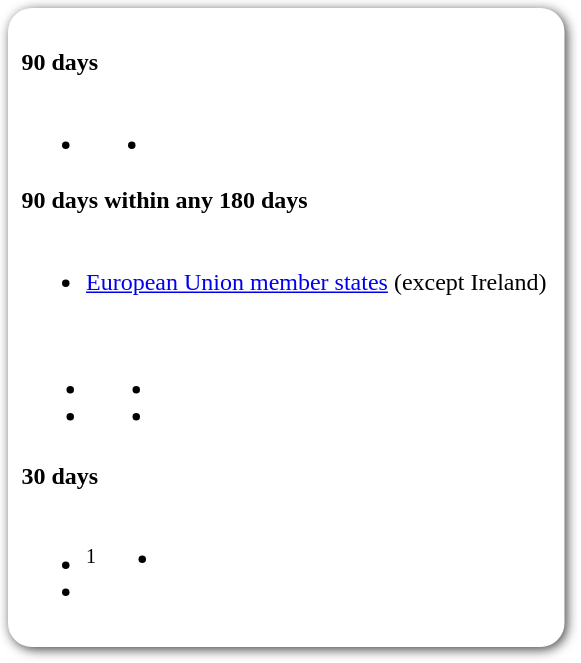<table style=" border-radius:1em; box-shadow: 0.1em 0.1em 0.5em rgba(0,0,0,0.75); background-color: white; border: 1px solid white; padding: 5px;">
<tr style="vertical-align:top;">
<td><br><strong>90 days</strong><table>
<tr>
<td><br><ul><li></li></ul></td>
<td valign="top"><br><ul><li></li></ul></td>
<td></td>
</tr>
</table>
<strong>90 days within any 180 days</strong><table>
<tr>
<td><br><ul><li> <a href='#'>European Union member states</a> (except Ireland)</li></ul><table>
<tr>
<td><br><ul><li></li><li></li></ul></td>
<td valign="top"><br><ul><li></li><li></li></ul></td>
</tr>
</table>
</td>
</tr>
</table>
<strong>30 days</strong><table>
<tr>
<td><br><ul><li><sup>1</sup></li><li></li></ul></td>
<td valign="top"><br><ul><li></li></ul></td>
<td></td>
</tr>
</table>
</td>
</tr>
</table>
